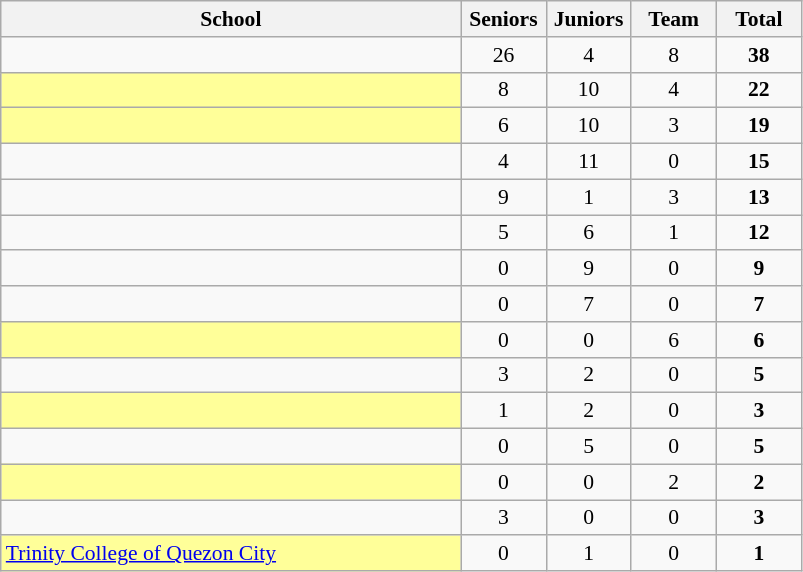<table class="wikitable" style="font-size:90%;">
<tr>
<th width=300px>School</th>
<th width="50px">Seniors</th>
<th width="50px">Juniors</th>
<th width="50px">Team</th>
<th width=50px>Total</th>
</tr>
<tr align="center">
<td align="left"></td>
<td>26</td>
<td>4</td>
<td>8</td>
<td><strong>38</strong></td>
</tr>
<tr align="center">
<td bgcolor=#FFFF99 align="left"></td>
<td>8</td>
<td>10</td>
<td>4</td>
<td><strong>22</strong></td>
</tr>
<tr align="center">
<td bgcolor=#FFFF99 align="left"></td>
<td>6</td>
<td>10</td>
<td>3</td>
<td><strong>19</strong></td>
</tr>
<tr align="center">
<td align="left"></td>
<td>4</td>
<td>11</td>
<td>0</td>
<td><strong>15</strong></td>
</tr>
<tr align="center">
<td align="left"></td>
<td>9</td>
<td>1</td>
<td>3</td>
<td><strong>13</strong></td>
</tr>
<tr align="center">
<td align="left"></td>
<td>5</td>
<td>6</td>
<td>1</td>
<td><strong>12</strong></td>
</tr>
<tr align="center">
<td align="left"></td>
<td>0</td>
<td>9</td>
<td>0</td>
<td><strong>9</strong></td>
</tr>
<tr align="center">
<td align="left"></td>
<td>0</td>
<td>7</td>
<td>0</td>
<td><strong>7</strong></td>
</tr>
<tr align="center">
<td bgcolor=#FFFF99 align="left"></td>
<td>0</td>
<td>0</td>
<td>6</td>
<td><strong>6</strong></td>
</tr>
<tr align="center">
<td align="left"></td>
<td>3</td>
<td>2</td>
<td>0</td>
<td><strong>5</strong></td>
</tr>
<tr align="center">
<td bgcolor=#FFFF99 align="left"></td>
<td>1</td>
<td>2</td>
<td>0</td>
<td><strong>3</strong></td>
</tr>
<tr align="center">
<td align="left"></td>
<td>0</td>
<td>5</td>
<td>0</td>
<td><strong>5</strong></td>
</tr>
<tr align="center">
<td bgcolor=#FFFF99 align="left"></td>
<td>0</td>
<td>0</td>
<td>2</td>
<td><strong>2</strong></td>
</tr>
<tr align="center">
<td align="left"></td>
<td>3</td>
<td>0</td>
<td>0</td>
<td><strong>3</strong></td>
</tr>
<tr align="center">
<td bgcolor=#FFFF99 align="left"> <a href='#'>Trinity College of Quezon City</a></td>
<td>0</td>
<td>1</td>
<td>0</td>
<td><strong>1</strong></td>
</tr>
</table>
